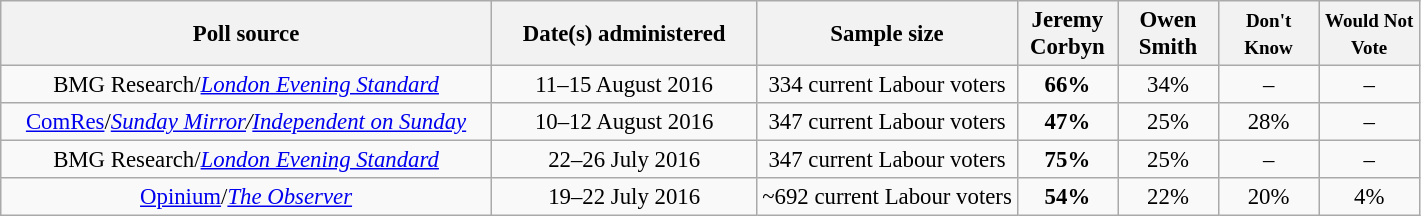<table class="wikitable" style="text-align:center; font-size:95%">
<tr>
<th style="width:320px;">Poll source</th>
<th style="width:170px;">Date(s) administered</th>
<th>Sample size</th>
<th style="width:60px;">Jeremy Corbyn</th>
<th style="width:60px;">Owen Smith</th>
<th style="width:60px;"><small>Don't Know</small></th>
<th style="width:60px;"><small>Would Not Vote</small></th>
</tr>
<tr>
<td rowspan="1">BMG Research/<em><a href='#'>London Evening Standard</a></em></td>
<td rowspan="1" style="text-align:center;">11–15 August 2016</td>
<td style="text-align:center;">334 current Labour voters</td>
<td><strong>66%</strong></td>
<td align=center>34%</td>
<td align=center>–</td>
<td align=center>–</td>
</tr>
<tr>
<td><a href='#'>ComRes</a>/<em><a href='#'>Sunday Mirror</a>/<a href='#'>Independent on Sunday</a></em></td>
<td rowspan="1" style="text-align:center;">10–12 August 2016</td>
<td style="text-align:center;">347 current Labour voters</td>
<td><strong>47%</strong></td>
<td align=center>25%</td>
<td align=center>28%</td>
<td align=center>–</td>
</tr>
<tr>
<td rowspan="1">BMG Research/<em><a href='#'>London Evening Standard</a></em></td>
<td rowspan="1" style="text-align:center;">22–26 July 2016</td>
<td style="text-align:center;">347 current Labour voters</td>
<td><strong>75%</strong></td>
<td align=center>25%</td>
<td align=center>–</td>
<td align=center>–</td>
</tr>
<tr>
<td><a href='#'>Opinium</a>/<em><a href='#'>The Observer</a></em></td>
<td style="text-align:center;">19–22 July 2016</td>
<td style="text-align:center;">~692 current Labour voters</td>
<td><strong>54%</strong></td>
<td align=center>22%</td>
<td align=center>20%</td>
<td align=center>4%</td>
</tr>
</table>
